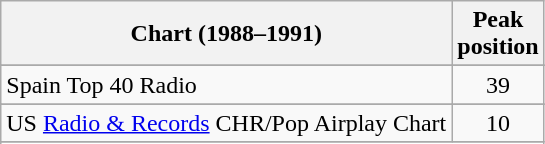<table class="wikitable sortable">
<tr>
<th align="left">Chart (1988–1991)</th>
<th align="center">Peak<br>position</th>
</tr>
<tr>
</tr>
<tr>
<td>Spain Top 40 Radio</td>
<td align="center">39</td>
</tr>
<tr>
</tr>
<tr>
<td>US <a href='#'>Radio & Records</a> CHR/Pop Airplay Chart</td>
<td align="center">10</td>
</tr>
<tr>
</tr>
<tr>
</tr>
</table>
